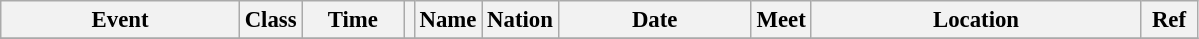<table class="wikitable" style="font-size: 95%;">
<tr>
<th style="width:10em">Event</th>
<th>Class</th>
<th style="width:4em">Time</th>
<th class="unsortable"></th>
<th>Name</th>
<th>Nation</th>
<th style="width:8em">Date</th>
<th>Meet</th>
<th style="width:14em">Location</th>
<th style="width:2em">Ref</th>
</tr>
<tr>
</tr>
</table>
